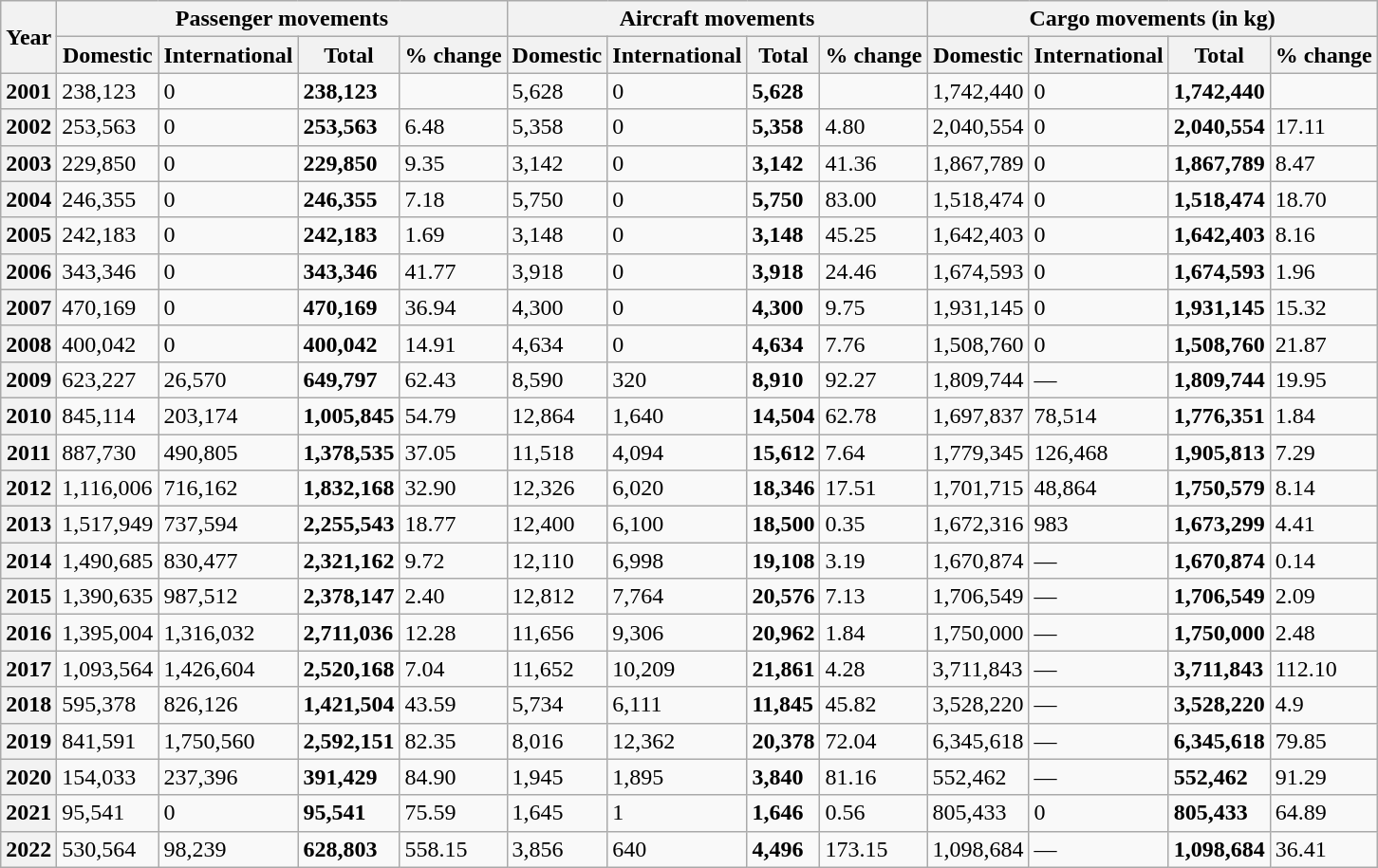<table class="wikitable sortable">
<tr>
<th rowspan="2">Year</th>
<th colspan="4">Passenger movements</th>
<th colspan="4">Aircraft movements</th>
<th colspan="4">Cargo movements (in kg)</th>
</tr>
<tr>
<th>Domestic</th>
<th>International</th>
<th>Total</th>
<th>% change</th>
<th>Domestic</th>
<th>International</th>
<th>Total</th>
<th>% change</th>
<th>Domestic</th>
<th>International</th>
<th>Total</th>
<th>% change</th>
</tr>
<tr>
<th>2001</th>
<td>238,123</td>
<td>0</td>
<td><strong>238,123</strong></td>
<td></td>
<td>5,628</td>
<td>0</td>
<td><strong>5,628</strong></td>
<td></td>
<td>1,742,440</td>
<td>0</td>
<td><strong>1,742,440</strong></td>
<td></td>
</tr>
<tr>
<th>2002</th>
<td>253,563</td>
<td>0</td>
<td><strong>253,563</strong></td>
<td> 6.48</td>
<td>5,358</td>
<td>0</td>
<td><strong>5,358</strong></td>
<td> 4.80</td>
<td>2,040,554</td>
<td>0</td>
<td><strong>2,040,554</strong></td>
<td> 17.11</td>
</tr>
<tr>
<th>2003</th>
<td>229,850</td>
<td>0</td>
<td><strong>229,850</strong></td>
<td> 9.35</td>
<td>3,142</td>
<td>0</td>
<td><strong>3,142</strong></td>
<td> 41.36</td>
<td>1,867,789</td>
<td>0</td>
<td><strong>1,867,789</strong></td>
<td> 8.47</td>
</tr>
<tr>
<th>2004</th>
<td>246,355</td>
<td>0</td>
<td><strong>246,355</strong></td>
<td> 7.18</td>
<td>5,750</td>
<td>0</td>
<td><strong>5,750</strong></td>
<td> 83.00</td>
<td>1,518,474</td>
<td>0</td>
<td><strong>1,518,474</strong></td>
<td> 18.70</td>
</tr>
<tr>
<th>2005</th>
<td>242,183</td>
<td>0</td>
<td><strong>242,183</strong></td>
<td> 1.69</td>
<td>3,148</td>
<td>0</td>
<td><strong>3,148</strong></td>
<td> 45.25</td>
<td>1,642,403</td>
<td>0</td>
<td><strong>1,642,403</strong></td>
<td> 8.16</td>
</tr>
<tr>
<th>2006</th>
<td>343,346</td>
<td>0</td>
<td><strong>343,346</strong></td>
<td> 41.77</td>
<td>3,918</td>
<td>0</td>
<td><strong>3,918</strong></td>
<td> 24.46</td>
<td>1,674,593</td>
<td>0</td>
<td><strong>1,674,593</strong></td>
<td> 1.96</td>
</tr>
<tr>
<th>2007</th>
<td>470,169</td>
<td>0</td>
<td><strong>470,169</strong></td>
<td> 36.94</td>
<td>4,300</td>
<td>0</td>
<td><strong>4,300</strong></td>
<td> 9.75</td>
<td>1,931,145</td>
<td>0</td>
<td><strong>1,931,145</strong></td>
<td> 15.32</td>
</tr>
<tr>
<th>2008</th>
<td>400,042</td>
<td>0</td>
<td><strong>400,042</strong></td>
<td> 14.91</td>
<td>4,634</td>
<td>0</td>
<td><strong>4,634</strong></td>
<td> 7.76</td>
<td>1,508,760</td>
<td>0</td>
<td><strong>1,508,760</strong></td>
<td> 21.87</td>
</tr>
<tr>
<th>2009</th>
<td>623,227</td>
<td>26,570</td>
<td><strong>649,797</strong></td>
<td> 62.43</td>
<td>8,590</td>
<td>320</td>
<td><strong>8,910</strong></td>
<td> 92.27</td>
<td>1,809,744</td>
<td>—</td>
<td><strong>1,809,744</strong></td>
<td> 19.95</td>
</tr>
<tr>
<th>2010</th>
<td>845,114</td>
<td>203,174</td>
<td><strong>1,005,845</strong></td>
<td> 54.79</td>
<td>12,864</td>
<td>1,640</td>
<td><strong>14,504</strong></td>
<td> 62.78</td>
<td>1,697,837</td>
<td>78,514</td>
<td><strong>1,776,351</strong></td>
<td> 1.84</td>
</tr>
<tr>
<th>2011</th>
<td>887,730</td>
<td>490,805</td>
<td><strong>1,378,535</strong></td>
<td> 37.05</td>
<td>11,518</td>
<td>4,094</td>
<td><strong>15,612</strong></td>
<td> 7.64</td>
<td>1,779,345</td>
<td>126,468</td>
<td><strong>1,905,813</strong></td>
<td> 7.29</td>
</tr>
<tr>
<th>2012</th>
<td>1,116,006</td>
<td>716,162</td>
<td><strong>1,832,168</strong></td>
<td> 32.90</td>
<td>12,326</td>
<td>6,020</td>
<td><strong>18,346</strong></td>
<td> 17.51</td>
<td>1,701,715</td>
<td>48,864</td>
<td><strong>1,750,579</strong></td>
<td> 8.14</td>
</tr>
<tr>
<th>2013</th>
<td>1,517,949</td>
<td>737,594</td>
<td><strong>2,255,543</strong></td>
<td> 18.77</td>
<td>12,400</td>
<td>6,100</td>
<td><strong>18,500</strong></td>
<td> 0.35</td>
<td>1,672,316</td>
<td>983</td>
<td><strong>1,673,299</strong></td>
<td> 4.41</td>
</tr>
<tr>
<th>2014</th>
<td>1,490,685</td>
<td>830,477</td>
<td><strong>2,321,162</strong></td>
<td> 9.72</td>
<td>12,110</td>
<td>6,998</td>
<td><strong>19,108</strong></td>
<td> 3.19</td>
<td>1,670,874</td>
<td>—</td>
<td><strong>1,670,874</strong></td>
<td> 0.14</td>
</tr>
<tr>
<th>2015</th>
<td>1,390,635</td>
<td>987,512</td>
<td><strong>2,378,147</strong></td>
<td> 2.40</td>
<td>12,812</td>
<td>7,764</td>
<td><strong>20,576</strong></td>
<td> 7.13</td>
<td>1,706,549</td>
<td>—</td>
<td><strong>1,706,549</strong></td>
<td> 2.09</td>
</tr>
<tr>
<th>2016</th>
<td>1,395,004</td>
<td>1,316,032</td>
<td><strong>2,711,036</strong></td>
<td> 12.28</td>
<td>11,656</td>
<td>9,306</td>
<td><strong>20,962</strong></td>
<td> 1.84</td>
<td>1,750,000</td>
<td>—</td>
<td><strong>1,750,000</strong></td>
<td> 2.48</td>
</tr>
<tr>
<th>2017</th>
<td>1,093,564</td>
<td>1,426,604</td>
<td><strong>2,520,168</strong></td>
<td> 7.04</td>
<td>11,652</td>
<td>10,209</td>
<td><strong>21,861</strong></td>
<td> 4.28</td>
<td>3,711,843</td>
<td>—</td>
<td><strong>3,711,843</strong></td>
<td> 112.10</td>
</tr>
<tr>
<th>2018</th>
<td>595,378</td>
<td>826,126</td>
<td><strong>1,421,504</strong></td>
<td> 43.59</td>
<td>5,734</td>
<td>6,111</td>
<td><strong>11,845</strong></td>
<td> 45.82</td>
<td>3,528,220</td>
<td>—</td>
<td><strong>3,528,220</strong></td>
<td> 4.9</td>
</tr>
<tr>
<th>2019</th>
<td>841,591</td>
<td>1,750,560</td>
<td><strong>2,592,151</strong></td>
<td> 82.35</td>
<td>8,016</td>
<td>12,362</td>
<td><strong>20,378</strong></td>
<td> 72.04</td>
<td>6,345,618</td>
<td>—</td>
<td><strong>6,345,618</strong></td>
<td> 79.85</td>
</tr>
<tr>
<th>2020</th>
<td>154,033</td>
<td>237,396</td>
<td><strong>391,429</strong></td>
<td> 84.90</td>
<td>1,945</td>
<td>1,895</td>
<td><strong>3,840</strong></td>
<td> 81.16</td>
<td>552,462</td>
<td>—</td>
<td><strong>552,462</strong></td>
<td> 91.29</td>
</tr>
<tr>
<th>2021</th>
<td>95,541</td>
<td>0</td>
<td><strong>95,541</strong></td>
<td> 75.59</td>
<td>1,645</td>
<td>1</td>
<td><strong>1,646</strong></td>
<td> 0.56</td>
<td>805,433</td>
<td>0</td>
<td><strong>805,433</strong></td>
<td> 64.89</td>
</tr>
<tr>
<th>2022</th>
<td>530,564</td>
<td>98,239</td>
<td><strong>628,803</strong></td>
<td> 558.15</td>
<td>3,856</td>
<td>640</td>
<td><strong>4,496</strong></td>
<td> 173.15</td>
<td>1,098,684</td>
<td>—</td>
<td><strong>1,098,684</strong></td>
<td> 36.41</td>
</tr>
</table>
